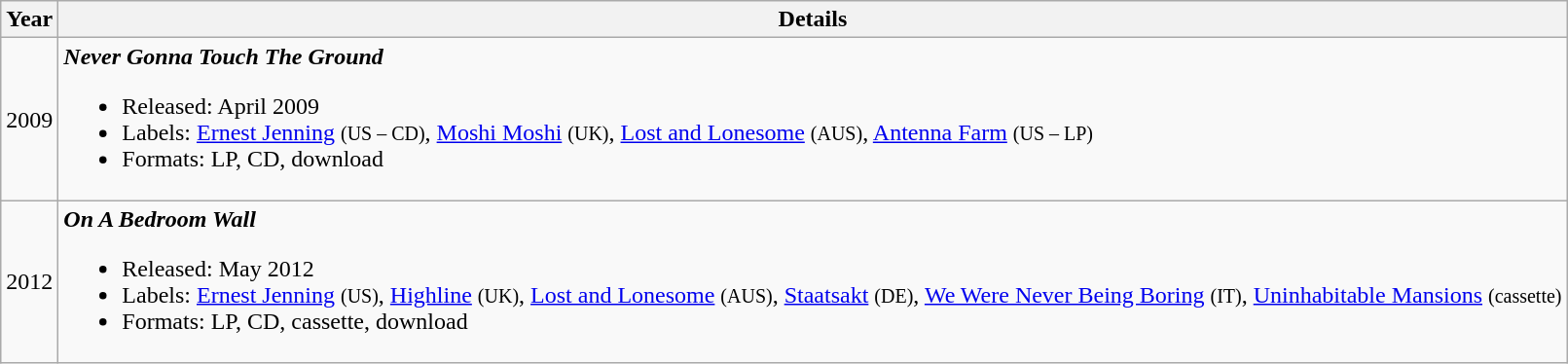<table class="wikitable">
<tr>
<th>Year</th>
<th>Details</th>
</tr>
<tr>
<td>2009</td>
<td><strong><em>Never Gonna Touch The Ground</em></strong><br><ul><li>Released: April 2009</li><li>Labels: <a href='#'>Ernest Jenning</a> <small>(US – CD)</small>, <a href='#'>Moshi Moshi</a> <small>(UK)</small>, <a href='#'>Lost and Lonesome</a> <small>(AUS)</small>, <a href='#'>Antenna Farm</a> <small>(US – LP)</small></li><li>Formats: LP, CD, download</li></ul></td>
</tr>
<tr>
<td>2012</td>
<td><strong><em>On A Bedroom Wall</em></strong><br><ul><li>Released: May 2012</li><li>Labels: <a href='#'>Ernest Jenning</a> <small>(US)</small>, <a href='#'>Highline</a> <small>(UK)</small>, <a href='#'>Lost and Lonesome</a> <small>(AUS)</small>, <a href='#'>Staatsakt</a> <small>(DE)</small>, <a href='#'>We Were Never Being Boring</a> <small>(IT)</small>, <a href='#'>Uninhabitable Mansions</a> <small>(cassette)</small></li><li>Formats: LP, CD, cassette, download</li></ul></td>
</tr>
</table>
